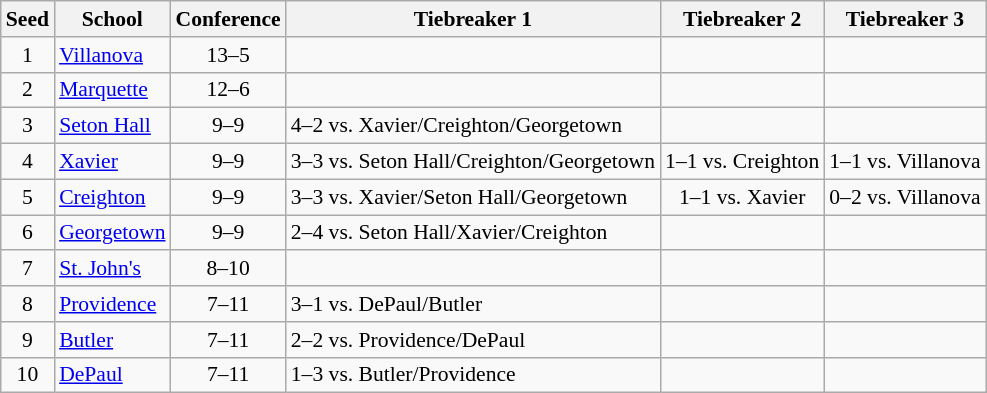<table class="wikitable" style="white-space:nowrap; font-size:90%;text-align:center">
<tr>
<th>Seed</th>
<th>School</th>
<th>Conference</th>
<th>Tiebreaker 1</th>
<th>Tiebreaker 2</th>
<th>Tiebreaker 3</th>
</tr>
<tr>
<td>1</td>
<td align=left><a href='#'>Villanova</a></td>
<td>13–5</td>
<td></td>
<td></td>
<td></td>
</tr>
<tr>
<td>2</td>
<td align=left><a href='#'>Marquette</a></td>
<td>12–6</td>
<td></td>
<td></td>
<td></td>
</tr>
<tr>
<td>3</td>
<td align=left><a href='#'>Seton Hall</a></td>
<td>9–9</td>
<td align=left>4–2 vs. Xavier/Creighton/Georgetown</td>
<td></td>
<td></td>
</tr>
<tr>
<td>4</td>
<td align=left><a href='#'>Xavier</a></td>
<td>9–9</td>
<td align=left>3–3 vs. Seton Hall/Creighton/Georgetown</td>
<td>1–1 vs. Creighton</td>
<td>1–1 vs. Villanova</td>
</tr>
<tr>
<td>5</td>
<td align=left><a href='#'>Creighton</a></td>
<td>9–9</td>
<td align=left>3–3 vs. Xavier/Seton Hall/Georgetown</td>
<td>1–1 vs. Xavier</td>
<td>0–2 vs. Villanova</td>
</tr>
<tr>
<td>6</td>
<td align=left><a href='#'>Georgetown</a></td>
<td>9–9</td>
<td align=left>2–4 vs. Seton Hall/Xavier/Creighton</td>
<td></td>
<td></td>
</tr>
<tr>
<td>7</td>
<td align=left><a href='#'>St. John's</a></td>
<td>8–10</td>
<td align=left></td>
<td></td>
<td></td>
</tr>
<tr>
<td>8</td>
<td align=left><a href='#'>Providence</a></td>
<td>7–11</td>
<td align=left>3–1 vs. DePaul/Butler</td>
<td></td>
<td></td>
</tr>
<tr>
<td>9</td>
<td align=left><a href='#'>Butler</a></td>
<td>7–11</td>
<td align=left>2–2 vs. Providence/DePaul</td>
<td></td>
<td></td>
</tr>
<tr>
<td>10</td>
<td align=left><a href='#'>DePaul</a></td>
<td>7–11</td>
<td align=left>1–3 vs. Butler/Providence</td>
<td></td>
<td></td>
</tr>
</table>
